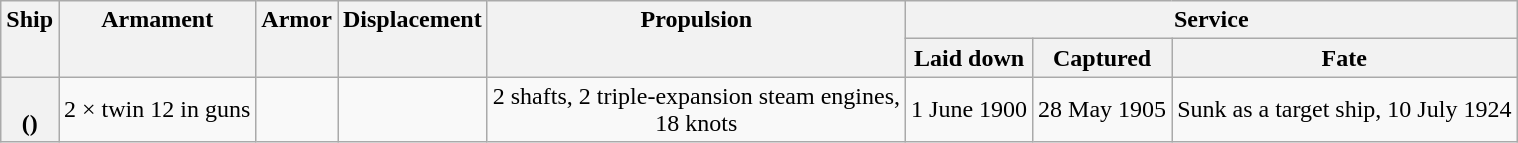<table class="wikitable plainrowheaders" style="text-align: center;">
<tr valign="top">
<th scope="col" rowspan="2">Ship</th>
<th scope="col" rowspan="2">Armament</th>
<th scope="col" rowspan="2">Armor</th>
<th scope="col" rowspan="2">Displacement</th>
<th scope="col" rowspan="2">Propulsion</th>
<th scope="col" colspan="3">Service</th>
</tr>
<tr valign="top">
<th scope="col">Laid down</th>
<th scope="col">Captured</th>
<th scope="col">Fate</th>
</tr>
<tr valign="center">
<th scope="row"><br>()</th>
<td>2 × twin 12 in guns</td>
<td></td>
<td></td>
<td>2 shafts, 2 triple-expansion steam engines,<br>18 knots</td>
<td>1 June 1900</td>
<td>28 May 1905</td>
<td>Sunk as a target ship, 10 July 1924</td>
</tr>
</table>
